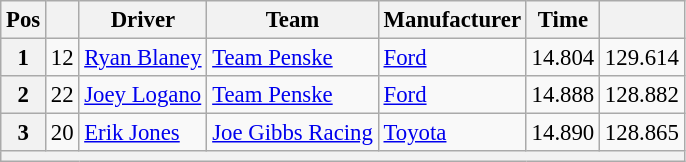<table class="wikitable" style="font-size:95%">
<tr>
<th>Pos</th>
<th></th>
<th>Driver</th>
<th>Team</th>
<th>Manufacturer</th>
<th>Time</th>
<th></th>
</tr>
<tr>
<th>1</th>
<td>12</td>
<td><a href='#'>Ryan Blaney</a></td>
<td><a href='#'>Team Penske</a></td>
<td><a href='#'>Ford</a></td>
<td>14.804</td>
<td>129.614</td>
</tr>
<tr>
<th>2</th>
<td>22</td>
<td><a href='#'>Joey Logano</a></td>
<td><a href='#'>Team Penske</a></td>
<td><a href='#'>Ford</a></td>
<td>14.888</td>
<td>128.882</td>
</tr>
<tr>
<th>3</th>
<td>20</td>
<td><a href='#'>Erik Jones</a></td>
<td><a href='#'>Joe Gibbs Racing</a></td>
<td><a href='#'>Toyota</a></td>
<td>14.890</td>
<td>128.865</td>
</tr>
<tr>
<th colspan="7"></th>
</tr>
</table>
